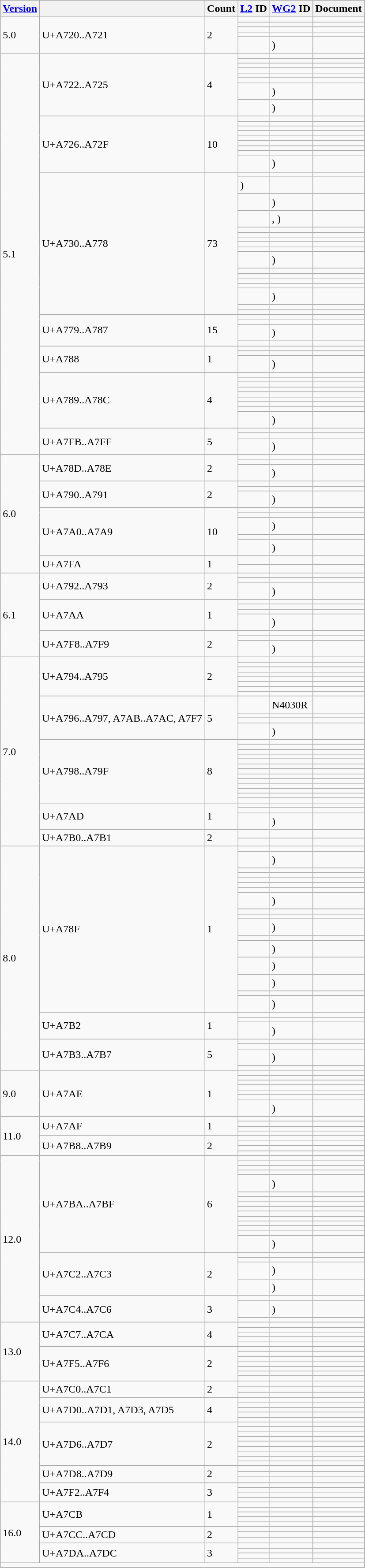<table class="wikitable collapsible collapsed sticky-header">
<tr>
<th><a href='#'>Version</a></th>
<th></th>
<th>Count</th>
<th><a href='#'>L2</a> ID</th>
<th><a href='#'>WG2</a> ID</th>
<th>Document</th>
</tr>
<tr>
<td rowspan="5">5.0</td>
<td rowspan="5">U+A720..A721</td>
<td rowspan="5">2</td>
<td></td>
<td></td>
<td></td>
</tr>
<tr>
<td></td>
<td></td>
<td></td>
</tr>
<tr>
<td></td>
<td></td>
<td></td>
</tr>
<tr>
<td></td>
<td></td>
<td></td>
</tr>
<tr>
<td></td>
<td> )</td>
<td></td>
</tr>
<tr>
<td rowspan="53">5.1</td>
<td rowspan="8">U+A722..A725</td>
<td rowspan="8">4</td>
<td></td>
<td></td>
<td></td>
</tr>
<tr>
<td></td>
<td></td>
<td></td>
</tr>
<tr>
<td></td>
<td></td>
<td></td>
</tr>
<tr>
<td></td>
<td></td>
<td></td>
</tr>
<tr>
<td></td>
<td></td>
<td></td>
</tr>
<tr>
<td></td>
<td></td>
<td></td>
</tr>
<tr>
<td></td>
<td> )</td>
<td></td>
</tr>
<tr>
<td></td>
<td> )</td>
<td></td>
</tr>
<tr>
<td rowspan="9">U+A726..A72F</td>
<td rowspan="9">10</td>
<td></td>
<td></td>
<td></td>
</tr>
<tr>
<td></td>
<td></td>
<td></td>
</tr>
<tr>
<td></td>
<td></td>
<td></td>
</tr>
<tr>
<td></td>
<td></td>
<td></td>
</tr>
<tr>
<td></td>
<td></td>
<td></td>
</tr>
<tr>
<td></td>
<td></td>
<td></td>
</tr>
<tr>
<td></td>
<td></td>
<td></td>
</tr>
<tr>
<td></td>
<td></td>
<td></td>
</tr>
<tr>
<td></td>
<td> )</td>
<td></td>
</tr>
<tr>
<td rowspan="17">U+A730..A778</td>
<td rowspan="17">73</td>
<td></td>
<td></td>
<td></td>
</tr>
<tr>
<td> )</td>
<td></td>
<td></td>
</tr>
<tr>
<td></td>
<td> )</td>
<td></td>
</tr>
<tr>
<td></td>
<td> , )</td>
<td></td>
</tr>
<tr>
<td></td>
<td></td>
<td></td>
</tr>
<tr>
<td></td>
<td></td>
<td></td>
</tr>
<tr>
<td></td>
<td></td>
<td></td>
</tr>
<tr>
<td></td>
<td></td>
<td></td>
</tr>
<tr>
<td></td>
<td></td>
<td></td>
</tr>
<tr>
<td></td>
<td> )</td>
<td></td>
</tr>
<tr>
<td></td>
<td></td>
<td></td>
</tr>
<tr>
<td></td>
<td></td>
<td></td>
</tr>
<tr>
<td></td>
<td></td>
<td></td>
</tr>
<tr>
<td></td>
<td></td>
<td></td>
</tr>
<tr>
<td></td>
<td> )</td>
<td></td>
</tr>
<tr>
<td></td>
<td></td>
<td></td>
</tr>
<tr>
<td></td>
<td></td>
<td></td>
</tr>
<tr>
<td rowspan="4">U+A779..A787</td>
<td rowspan="4">15</td>
<td></td>
<td></td>
<td></td>
</tr>
<tr>
<td></td>
<td></td>
<td></td>
</tr>
<tr>
<td></td>
<td> )</td>
<td></td>
</tr>
<tr>
<td></td>
<td></td>
<td></td>
</tr>
<tr>
<td rowspan="3">U+A788</td>
<td rowspan="3">1</td>
<td></td>
<td></td>
<td></td>
</tr>
<tr>
<td></td>
<td></td>
<td></td>
</tr>
<tr>
<td></td>
<td> )</td>
<td></td>
</tr>
<tr>
<td rowspan="9">U+A789..A78C</td>
<td rowspan="9">4</td>
<td></td>
<td></td>
<td></td>
</tr>
<tr>
<td></td>
<td></td>
<td></td>
</tr>
<tr>
<td></td>
<td></td>
<td></td>
</tr>
<tr>
<td></td>
<td></td>
<td></td>
</tr>
<tr>
<td></td>
<td></td>
<td></td>
</tr>
<tr>
<td></td>
<td></td>
<td></td>
</tr>
<tr>
<td></td>
<td></td>
<td></td>
</tr>
<tr>
<td></td>
<td></td>
<td></td>
</tr>
<tr>
<td></td>
<td> )</td>
<td></td>
</tr>
<tr>
<td rowspan="3">U+A7FB..A7FF</td>
<td rowspan="3">5</td>
<td></td>
<td></td>
<td></td>
</tr>
<tr>
<td></td>
<td></td>
<td></td>
</tr>
<tr>
<td></td>
<td> )</td>
<td></td>
</tr>
<tr>
<td rowspan="13">6.0</td>
<td rowspan="3">U+A78D..A78E</td>
<td rowspan="3">2</td>
<td></td>
<td></td>
<td></td>
</tr>
<tr>
<td></td>
<td></td>
<td></td>
</tr>
<tr>
<td></td>
<td> )</td>
<td></td>
</tr>
<tr>
<td rowspan="3">U+A790..A791</td>
<td rowspan="3">2</td>
<td></td>
<td></td>
<td></td>
</tr>
<tr>
<td></td>
<td></td>
<td></td>
</tr>
<tr>
<td></td>
<td> )</td>
<td></td>
</tr>
<tr>
<td rowspan="5">U+A7A0..A7A9</td>
<td rowspan="5">10</td>
<td></td>
<td></td>
<td></td>
</tr>
<tr>
<td></td>
<td></td>
<td></td>
</tr>
<tr>
<td></td>
<td> )</td>
<td></td>
</tr>
<tr>
<td></td>
<td></td>
<td></td>
</tr>
<tr>
<td></td>
<td> )</td>
<td></td>
</tr>
<tr>
<td rowspan="2">U+A7FA</td>
<td rowspan="2">1</td>
<td></td>
<td></td>
<td></td>
</tr>
<tr>
<td></td>
<td></td>
<td></td>
</tr>
<tr>
<td rowspan="10">6.1</td>
<td rowspan="3">U+A792..A793</td>
<td rowspan="3">2</td>
<td></td>
<td></td>
<td></td>
</tr>
<tr>
<td></td>
<td></td>
<td></td>
</tr>
<tr>
<td></td>
<td> )</td>
<td></td>
</tr>
<tr>
<td rowspan="4">U+A7AA</td>
<td rowspan="4">1</td>
<td></td>
<td></td>
<td></td>
</tr>
<tr>
<td></td>
<td></td>
<td></td>
</tr>
<tr>
<td></td>
<td></td>
<td></td>
</tr>
<tr>
<td></td>
<td> )</td>
<td></td>
</tr>
<tr>
<td rowspan="3">U+A7F8..A7F9</td>
<td rowspan="3">2</td>
<td></td>
<td></td>
<td></td>
</tr>
<tr>
<td></td>
<td></td>
<td></td>
</tr>
<tr>
<td></td>
<td> )</td>
<td></td>
</tr>
<tr>
<td rowspan="30">7.0</td>
<td rowspan="8">U+A794..A795</td>
<td rowspan="8">2</td>
<td></td>
<td></td>
<td></td>
</tr>
<tr>
<td></td>
<td></td>
<td></td>
</tr>
<tr>
<td></td>
<td></td>
<td></td>
</tr>
<tr>
<td></td>
<td></td>
<td></td>
</tr>
<tr>
<td></td>
<td></td>
<td></td>
</tr>
<tr>
<td></td>
<td></td>
<td></td>
</tr>
<tr>
<td></td>
<td></td>
<td></td>
</tr>
<tr>
<td></td>
<td></td>
<td></td>
</tr>
<tr>
<td rowspan="4">U+A796..A797, A7AB..A7AC, A7F7</td>
<td rowspan="4">5</td>
<td></td>
<td>N4030R</td>
<td></td>
</tr>
<tr>
<td></td>
<td></td>
<td></td>
</tr>
<tr>
<td></td>
<td></td>
<td></td>
</tr>
<tr>
<td></td>
<td> )</td>
<td></td>
</tr>
<tr>
<td rowspan="13">U+A798..A79F</td>
<td rowspan="13">8</td>
<td></td>
<td></td>
<td></td>
</tr>
<tr>
<td></td>
<td></td>
<td></td>
</tr>
<tr>
<td></td>
<td></td>
<td></td>
</tr>
<tr>
<td></td>
<td></td>
<td></td>
</tr>
<tr>
<td></td>
<td></td>
<td></td>
</tr>
<tr>
<td></td>
<td></td>
<td></td>
</tr>
<tr>
<td></td>
<td></td>
<td></td>
</tr>
<tr>
<td></td>
<td></td>
<td></td>
</tr>
<tr>
<td></td>
<td></td>
<td></td>
</tr>
<tr>
<td></td>
<td></td>
<td></td>
</tr>
<tr>
<td></td>
<td></td>
<td></td>
</tr>
<tr>
<td></td>
<td></td>
<td></td>
</tr>
<tr>
<td></td>
<td></td>
<td></td>
</tr>
<tr>
<td rowspan="3">U+A7AD</td>
<td rowspan="3">1</td>
<td></td>
<td></td>
<td></td>
</tr>
<tr>
<td></td>
<td></td>
<td></td>
</tr>
<tr>
<td></td>
<td> )</td>
<td></td>
</tr>
<tr>
<td rowspan="2">U+A7B0..A7B1</td>
<td rowspan="2">2</td>
<td></td>
<td></td>
<td></td>
</tr>
<tr>
<td></td>
<td></td>
<td></td>
</tr>
<tr>
<td rowspan="24">8.0</td>
<td rowspan="17">U+A78F</td>
<td rowspan="17">1</td>
<td></td>
<td></td>
<td></td>
</tr>
<tr>
<td></td>
<td> )</td>
<td></td>
</tr>
<tr>
<td></td>
<td></td>
<td></td>
</tr>
<tr>
<td></td>
<td></td>
<td></td>
</tr>
<tr>
<td></td>
<td></td>
<td></td>
</tr>
<tr>
<td></td>
<td></td>
<td></td>
</tr>
<tr>
<td></td>
<td></td>
<td></td>
</tr>
<tr>
<td></td>
<td> )</td>
<td></td>
</tr>
<tr>
<td></td>
<td></td>
<td></td>
</tr>
<tr>
<td></td>
<td></td>
<td></td>
</tr>
<tr>
<td></td>
<td> )</td>
<td></td>
</tr>
<tr>
<td></td>
<td></td>
<td></td>
</tr>
<tr>
<td></td>
<td> )</td>
<td></td>
</tr>
<tr>
<td></td>
<td> )</td>
<td></td>
</tr>
<tr>
<td></td>
<td> )</td>
<td></td>
</tr>
<tr>
<td></td>
<td></td>
<td></td>
</tr>
<tr>
<td></td>
<td> )</td>
<td></td>
</tr>
<tr>
<td rowspan="3">U+A7B2</td>
<td rowspan="3">1</td>
<td></td>
<td></td>
<td></td>
</tr>
<tr>
<td></td>
<td></td>
<td></td>
</tr>
<tr>
<td></td>
<td> )</td>
<td></td>
</tr>
<tr>
<td rowspan="4">U+A7B3..A7B7</td>
<td rowspan="4">5</td>
<td></td>
<td></td>
<td></td>
</tr>
<tr>
<td></td>
<td></td>
<td></td>
</tr>
<tr>
<td></td>
<td> )</td>
<td></td>
</tr>
<tr>
<td></td>
<td></td>
<td></td>
</tr>
<tr>
<td rowspan="7">9.0</td>
<td rowspan="7">U+A7AE</td>
<td rowspan="7">1</td>
<td></td>
<td></td>
<td></td>
</tr>
<tr>
<td></td>
<td></td>
<td></td>
</tr>
<tr>
<td></td>
<td></td>
<td></td>
</tr>
<tr>
<td></td>
<td></td>
<td></td>
</tr>
<tr>
<td></td>
<td></td>
<td></td>
</tr>
<tr>
<td></td>
<td></td>
<td></td>
</tr>
<tr>
<td></td>
<td> )</td>
<td></td>
</tr>
<tr>
<td rowspan="8">11.0</td>
<td rowspan="4">U+A7AF</td>
<td rowspan="4">1</td>
<td></td>
<td></td>
<td></td>
</tr>
<tr>
<td></td>
<td></td>
<td></td>
</tr>
<tr>
<td></td>
<td></td>
<td></td>
</tr>
<tr>
<td></td>
<td></td>
<td></td>
</tr>
<tr>
<td rowspan="4">U+A7B8..A7B9</td>
<td rowspan="4">2</td>
<td></td>
<td></td>
<td></td>
</tr>
<tr>
<td></td>
<td></td>
<td></td>
</tr>
<tr>
<td></td>
<td></td>
<td></td>
</tr>
<tr>
<td></td>
<td></td>
<td></td>
</tr>
<tr>
<td rowspan="22">12.0</td>
<td rowspan="15">U+A7BA..A7BF</td>
<td rowspan="15">6</td>
<td></td>
<td></td>
<td></td>
</tr>
<tr>
<td></td>
<td></td>
<td></td>
</tr>
<tr>
<td></td>
<td></td>
<td></td>
</tr>
<tr>
<td></td>
<td></td>
<td></td>
</tr>
<tr>
<td></td>
<td> )</td>
<td></td>
</tr>
<tr>
<td></td>
<td></td>
<td></td>
</tr>
<tr>
<td></td>
<td></td>
<td></td>
</tr>
<tr>
<td></td>
<td></td>
<td></td>
</tr>
<tr>
<td></td>
<td></td>
<td></td>
</tr>
<tr>
<td></td>
<td></td>
<td></td>
</tr>
<tr>
<td></td>
<td></td>
<td></td>
</tr>
<tr>
<td></td>
<td></td>
<td></td>
</tr>
<tr>
<td></td>
<td></td>
<td></td>
</tr>
<tr>
<td></td>
<td></td>
<td></td>
</tr>
<tr>
<td></td>
<td> )</td>
<td></td>
</tr>
<tr>
<td rowspan="4">U+A7C2..A7C3</td>
<td rowspan="4">2</td>
<td></td>
<td></td>
<td></td>
</tr>
<tr>
<td></td>
<td></td>
<td></td>
</tr>
<tr>
<td></td>
<td> )</td>
<td></td>
</tr>
<tr>
<td></td>
<td> )</td>
<td></td>
</tr>
<tr>
<td rowspan="3">U+A7C4..A7C6</td>
<td rowspan="3">3</td>
<td></td>
<td></td>
<td></td>
</tr>
<tr>
<td></td>
<td> )</td>
<td></td>
</tr>
<tr>
<td></td>
<td></td>
<td></td>
</tr>
<tr>
<td rowspan="12">13.0</td>
<td rowspan="5">U+A7C7..A7CA</td>
<td rowspan="5">4</td>
<td></td>
<td></td>
<td></td>
</tr>
<tr>
<td></td>
<td></td>
<td></td>
</tr>
<tr>
<td></td>
<td></td>
<td></td>
</tr>
<tr>
<td></td>
<td></td>
<td></td>
</tr>
<tr>
<td></td>
<td></td>
<td></td>
</tr>
<tr>
<td rowspan="7">U+A7F5..A7F6</td>
<td rowspan="7">2</td>
<td></td>
<td></td>
<td></td>
</tr>
<tr>
<td></td>
<td></td>
<td></td>
</tr>
<tr>
<td></td>
<td></td>
<td></td>
</tr>
<tr>
<td></td>
<td></td>
<td></td>
</tr>
<tr>
<td></td>
<td></td>
<td></td>
</tr>
<tr>
<td></td>
<td></td>
<td></td>
</tr>
<tr>
<td></td>
<td></td>
<td></td>
</tr>
<tr>
<td rowspan="24">14.0</td>
<td rowspan="3">U+A7C0..A7C1</td>
<td rowspan="3">2</td>
<td></td>
<td></td>
<td></td>
</tr>
<tr>
<td></td>
<td></td>
<td></td>
</tr>
<tr>
<td></td>
<td></td>
<td></td>
</tr>
<tr>
<td rowspan="5">U+A7D0..A7D1, A7D3, A7D5</td>
<td rowspan="5">4</td>
<td></td>
<td></td>
<td></td>
</tr>
<tr>
<td></td>
<td></td>
<td></td>
</tr>
<tr>
<td></td>
<td></td>
<td></td>
</tr>
<tr>
<td></td>
<td></td>
<td></td>
</tr>
<tr>
<td></td>
<td></td>
<td></td>
</tr>
<tr>
<td rowspan="9">U+A7D6..A7D7</td>
<td rowspan="9">2</td>
<td></td>
<td></td>
<td></td>
</tr>
<tr>
<td></td>
<td></td>
<td></td>
</tr>
<tr>
<td></td>
<td></td>
<td></td>
</tr>
<tr>
<td></td>
<td></td>
<td></td>
</tr>
<tr>
<td></td>
<td></td>
<td></td>
</tr>
<tr>
<td></td>
<td></td>
<td></td>
</tr>
<tr>
<td></td>
<td></td>
<td></td>
</tr>
<tr>
<td></td>
<td></td>
<td></td>
</tr>
<tr>
<td></td>
<td></td>
<td></td>
</tr>
<tr>
<td rowspan="3">U+A7D8..A7D9</td>
<td rowspan="3">2</td>
<td></td>
<td></td>
<td></td>
</tr>
<tr>
<td></td>
<td></td>
<td></td>
</tr>
<tr>
<td></td>
<td></td>
<td></td>
</tr>
<tr>
<td rowspan="4">U+A7F2..A7F4</td>
<td rowspan="4">3</td>
<td></td>
<td></td>
<td></td>
</tr>
<tr>
<td></td>
<td></td>
<td></td>
</tr>
<tr>
<td></td>
<td></td>
<td></td>
</tr>
<tr>
<td></td>
<td></td>
<td></td>
</tr>
<tr>
<td rowspan="12">16.0</td>
<td rowspan="5">U+A7CB</td>
<td rowspan="5">1</td>
<td></td>
<td></td>
<td></td>
</tr>
<tr>
<td></td>
<td></td>
<td></td>
</tr>
<tr>
<td></td>
<td></td>
<td></td>
</tr>
<tr>
<td></td>
<td></td>
<td></td>
</tr>
<tr>
<td></td>
<td></td>
<td></td>
</tr>
<tr>
<td rowspan="3">U+A7CC..A7CD</td>
<td rowspan="3">2</td>
<td></td>
<td></td>
<td></td>
</tr>
<tr>
<td></td>
<td></td>
<td></td>
</tr>
<tr>
<td></td>
<td></td>
<td></td>
</tr>
<tr>
<td rowspan="4">U+A7DA..A7DC</td>
<td rowspan="4">3</td>
<td></td>
<td></td>
<td></td>
</tr>
<tr>
<td></td>
<td></td>
<td></td>
</tr>
<tr>
<td></td>
<td></td>
<td></td>
</tr>
<tr>
<td></td>
<td></td>
<td></td>
</tr>
<tr class="sortbottom">
<td colspan="6"></td>
</tr>
</table>
